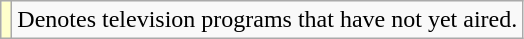<table class="wikitable">
<tr>
<td style="background:#FFFFCC;"></td>
<td>Denotes television programs that have not yet aired.</td>
</tr>
</table>
